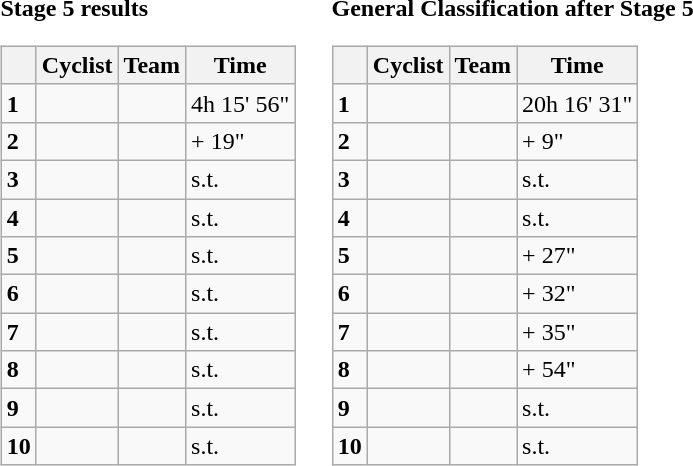<table>
<tr>
<td><strong>Stage 5 results</strong><br><table class="wikitable">
<tr>
<th></th>
<th>Cyclist</th>
<th>Team</th>
<th>Time</th>
</tr>
<tr>
<td><strong>1</strong></td>
<td></td>
<td></td>
<td>4h 15' 56"</td>
</tr>
<tr>
<td><strong>2</strong></td>
<td></td>
<td></td>
<td>+ 19"</td>
</tr>
<tr>
<td><strong>3</strong></td>
<td></td>
<td></td>
<td>s.t.</td>
</tr>
<tr>
<td><strong>4</strong></td>
<td></td>
<td></td>
<td>s.t.</td>
</tr>
<tr>
<td><strong>5</strong></td>
<td></td>
<td></td>
<td>s.t.</td>
</tr>
<tr>
<td><strong>6</strong></td>
<td></td>
<td></td>
<td>s.t.</td>
</tr>
<tr>
<td><strong>7</strong></td>
<td></td>
<td></td>
<td>s.t.</td>
</tr>
<tr>
<td><strong>8</strong></td>
<td></td>
<td></td>
<td>s.t.</td>
</tr>
<tr>
<td><strong>9</strong></td>
<td></td>
<td></td>
<td>s.t.</td>
</tr>
<tr>
<td><strong>10</strong></td>
<td> </td>
<td></td>
<td>s.t.</td>
</tr>
</table>
</td>
<td></td>
<td><strong>General Classification after Stage 5</strong><br><table class="wikitable">
<tr>
<th></th>
<th>Cyclist</th>
<th>Team</th>
<th>Time</th>
</tr>
<tr>
<td><strong>1</strong></td>
<td> </td>
<td></td>
<td>20h 16' 31"</td>
</tr>
<tr>
<td><strong>2</strong></td>
<td></td>
<td></td>
<td>+ 9"</td>
</tr>
<tr>
<td><strong>3</strong></td>
<td></td>
<td></td>
<td>s.t.</td>
</tr>
<tr>
<td><strong>4</strong></td>
<td><del></del></td>
<td><del></del></td>
<td>s.t.</td>
</tr>
<tr>
<td><strong>5</strong></td>
<td></td>
<td></td>
<td>+ 27"</td>
</tr>
<tr>
<td><strong>6</strong></td>
<td></td>
<td></td>
<td>+ 32"</td>
</tr>
<tr>
<td><strong>7</strong></td>
<td></td>
<td></td>
<td>+ 35"</td>
</tr>
<tr>
<td><strong>8</strong></td>
<td></td>
<td></td>
<td>+ 54"</td>
</tr>
<tr>
<td><strong>9</strong></td>
<td></td>
<td></td>
<td>s.t.</td>
</tr>
<tr>
<td><strong>10</strong></td>
<td></td>
<td></td>
<td>s.t.</td>
</tr>
</table>
</td>
</tr>
</table>
